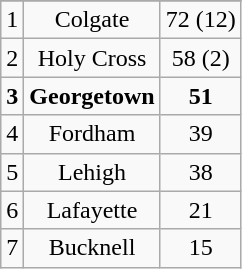<table class="wikitable">
<tr align="center">
</tr>
<tr align="center">
<td>1</td>
<td>Colgate</td>
<td>72 (12)</td>
</tr>
<tr align="center">
<td>2</td>
<td>Holy Cross</td>
<td>58 (2)</td>
</tr>
<tr align="center">
<td><strong>3</strong></td>
<td><strong>Georgetown</strong></td>
<td><strong>51</strong></td>
</tr>
<tr align="center">
<td>4</td>
<td>Fordham</td>
<td>39</td>
</tr>
<tr align="center">
<td>5</td>
<td>Lehigh</td>
<td>38</td>
</tr>
<tr align="center">
<td>6</td>
<td>Lafayette</td>
<td>21</td>
</tr>
<tr align="center">
<td>7</td>
<td>Bucknell</td>
<td>15</td>
</tr>
</table>
